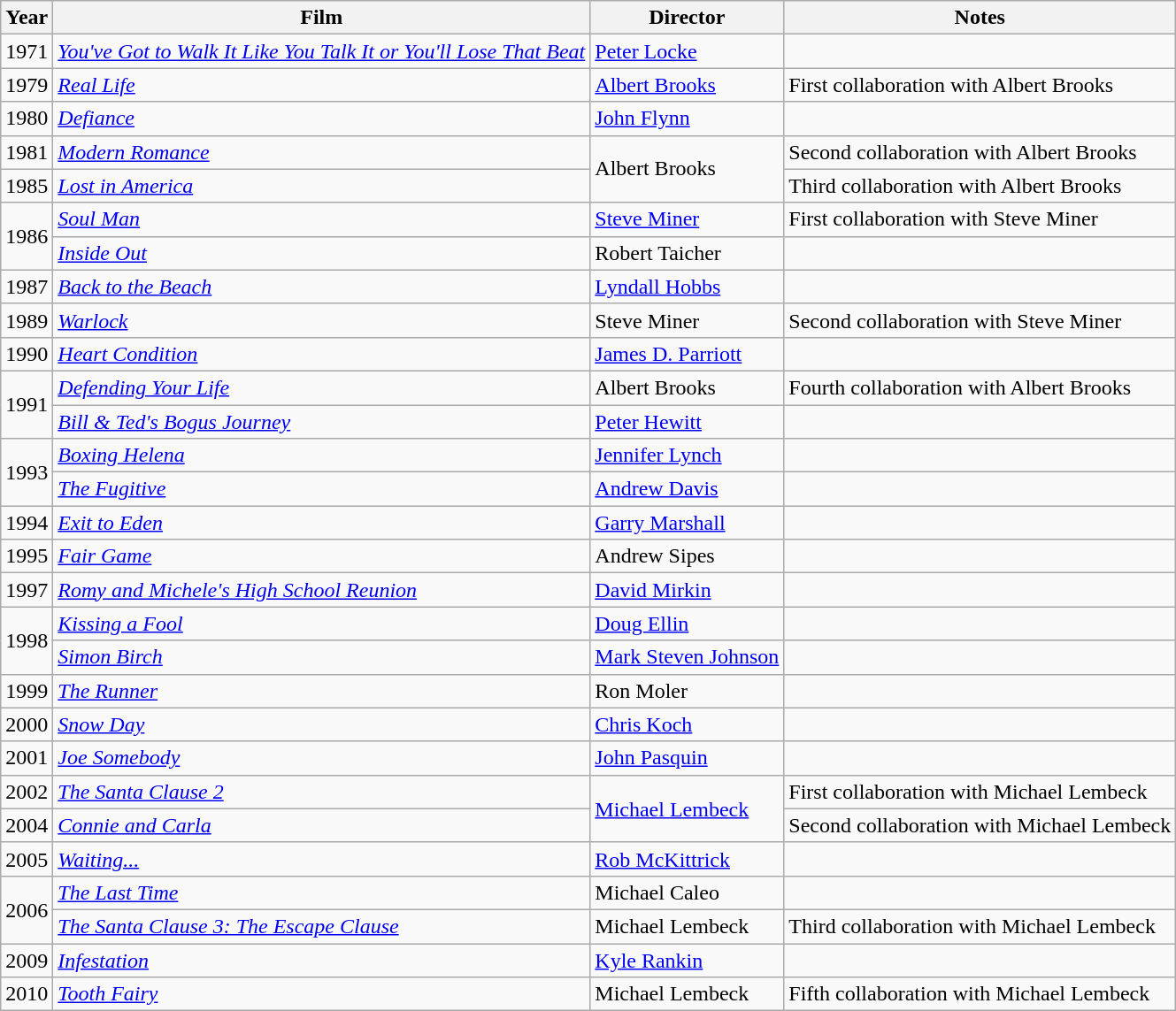<table class="wikitable">
<tr>
<th>Year</th>
<th>Film</th>
<th>Director</th>
<th>Notes</th>
</tr>
<tr>
<td>1971</td>
<td><em><a href='#'>You've Got to Walk It Like You Talk It or You'll Lose That Beat</a></em></td>
<td><a href='#'>Peter Locke</a></td>
<td></td>
</tr>
<tr>
<td>1979</td>
<td><em><a href='#'>Real Life</a></em></td>
<td><a href='#'>Albert Brooks</a></td>
<td>First collaboration with Albert Brooks</td>
</tr>
<tr>
<td>1980</td>
<td><em><a href='#'>Defiance</a></em></td>
<td><a href='#'>John Flynn</a></td>
<td></td>
</tr>
<tr>
<td>1981</td>
<td><em><a href='#'>Modern Romance</a></em></td>
<td rowspan=2>Albert Brooks</td>
<td>Second collaboration with Albert Brooks</td>
</tr>
<tr>
<td>1985</td>
<td><em><a href='#'>Lost in America</a></em></td>
<td>Third collaboration with Albert Brooks</td>
</tr>
<tr>
<td rowspan=2>1986</td>
<td><em><a href='#'>Soul Man</a></em></td>
<td><a href='#'>Steve Miner</a></td>
<td>First collaboration with Steve Miner</td>
</tr>
<tr>
<td><em><a href='#'>Inside Out</a></em></td>
<td>Robert Taicher</td>
<td></td>
</tr>
<tr>
<td>1987</td>
<td><em><a href='#'>Back to the Beach</a></em></td>
<td><a href='#'>Lyndall Hobbs</a></td>
<td></td>
</tr>
<tr>
<td>1989</td>
<td><em><a href='#'>Warlock</a></em></td>
<td>Steve Miner</td>
<td>Second collaboration with Steve Miner</td>
</tr>
<tr>
<td>1990</td>
<td><em><a href='#'>Heart Condition</a></em></td>
<td><a href='#'>James D. Parriott</a></td>
<td></td>
</tr>
<tr>
<td rowspan=2>1991</td>
<td><em><a href='#'>Defending Your Life</a></em></td>
<td>Albert Brooks</td>
<td>Fourth collaboration with Albert Brooks</td>
</tr>
<tr>
<td><em><a href='#'>Bill & Ted's Bogus Journey</a></em></td>
<td><a href='#'>Peter Hewitt</a></td>
<td></td>
</tr>
<tr>
<td rowspan=2>1993</td>
<td><em><a href='#'>Boxing Helena</a></em></td>
<td><a href='#'>Jennifer Lynch</a></td>
<td></td>
</tr>
<tr>
<td><em><a href='#'>The Fugitive</a></em></td>
<td><a href='#'>Andrew Davis</a></td>
<td></td>
</tr>
<tr>
<td>1994</td>
<td><em><a href='#'>Exit to Eden</a></em></td>
<td><a href='#'>Garry Marshall</a></td>
<td></td>
</tr>
<tr>
<td>1995</td>
<td><em><a href='#'>Fair Game</a></em></td>
<td>Andrew Sipes</td>
<td></td>
</tr>
<tr>
<td>1997</td>
<td><em><a href='#'>Romy and Michele's High School Reunion</a></em></td>
<td><a href='#'>David Mirkin</a></td>
<td></td>
</tr>
<tr>
<td rowspan=2>1998</td>
<td><em><a href='#'>Kissing a Fool</a></em></td>
<td><a href='#'>Doug Ellin</a></td>
<td></td>
</tr>
<tr>
<td><em><a href='#'>Simon Birch</a></em></td>
<td><a href='#'>Mark Steven Johnson</a></td>
<td></td>
</tr>
<tr>
<td>1999</td>
<td><em><a href='#'>The Runner</a></em></td>
<td>Ron Moler</td>
<td></td>
</tr>
<tr>
<td>2000</td>
<td><em><a href='#'>Snow Day</a></em></td>
<td><a href='#'>Chris Koch</a></td>
<td></td>
</tr>
<tr>
<td>2001</td>
<td><em><a href='#'>Joe Somebody</a></em></td>
<td><a href='#'>John Pasquin</a></td>
<td></td>
</tr>
<tr>
<td>2002</td>
<td><em><a href='#'>The Santa Clause 2</a></em></td>
<td rowspan=2><a href='#'>Michael Lembeck</a></td>
<td>First collaboration with Michael Lembeck</td>
</tr>
<tr>
<td>2004</td>
<td><em><a href='#'>Connie and Carla</a></em></td>
<td>Second collaboration with Michael Lembeck</td>
</tr>
<tr>
<td>2005</td>
<td><em><a href='#'>Waiting...</a></em></td>
<td><a href='#'>Rob McKittrick</a></td>
<td></td>
</tr>
<tr>
<td rowspan=2>2006</td>
<td><em><a href='#'>The Last Time</a></em></td>
<td>Michael Caleo</td>
<td></td>
</tr>
<tr>
<td><em><a href='#'>The Santa Clause 3: The Escape Clause</a></em></td>
<td>Michael Lembeck</td>
<td>Third collaboration with Michael Lembeck</td>
</tr>
<tr>
<td>2009</td>
<td><em><a href='#'>Infestation</a></em></td>
<td><a href='#'>Kyle Rankin</a></td>
<td></td>
</tr>
<tr>
<td>2010</td>
<td><em><a href='#'>Tooth Fairy</a></em></td>
<td>Michael Lembeck</td>
<td>Fifth collaboration with Michael Lembeck</td>
</tr>
</table>
